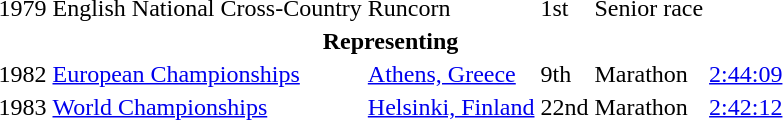<table>
<tr>
<td>1979</td>
<td>English National Cross-Country</td>
<td>Runcorn</td>
<td>1st</td>
<td>Senior race</td>
<td></td>
</tr>
<tr>
<th colspan="6">Representing </th>
</tr>
<tr>
<td>1982</td>
<td><a href='#'>European Championships</a></td>
<td><a href='#'>Athens, Greece</a></td>
<td>9th</td>
<td>Marathon</td>
<td><a href='#'>2:44:09</a></td>
</tr>
<tr>
<td>1983</td>
<td><a href='#'>World Championships</a></td>
<td><a href='#'>Helsinki, Finland</a></td>
<td>22nd</td>
<td>Marathon</td>
<td><a href='#'>2:42:12</a></td>
</tr>
</table>
